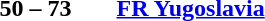<table style="text-align:center">
<tr>
<th width=200></th>
<th width=100></th>
<th width=200></th>
</tr>
<tr>
<td align=right></td>
<td><strong>50 – 73</strong></td>
<td align=left><strong> <a href='#'>FR Yugoslavia</a></strong></td>
</tr>
</table>
